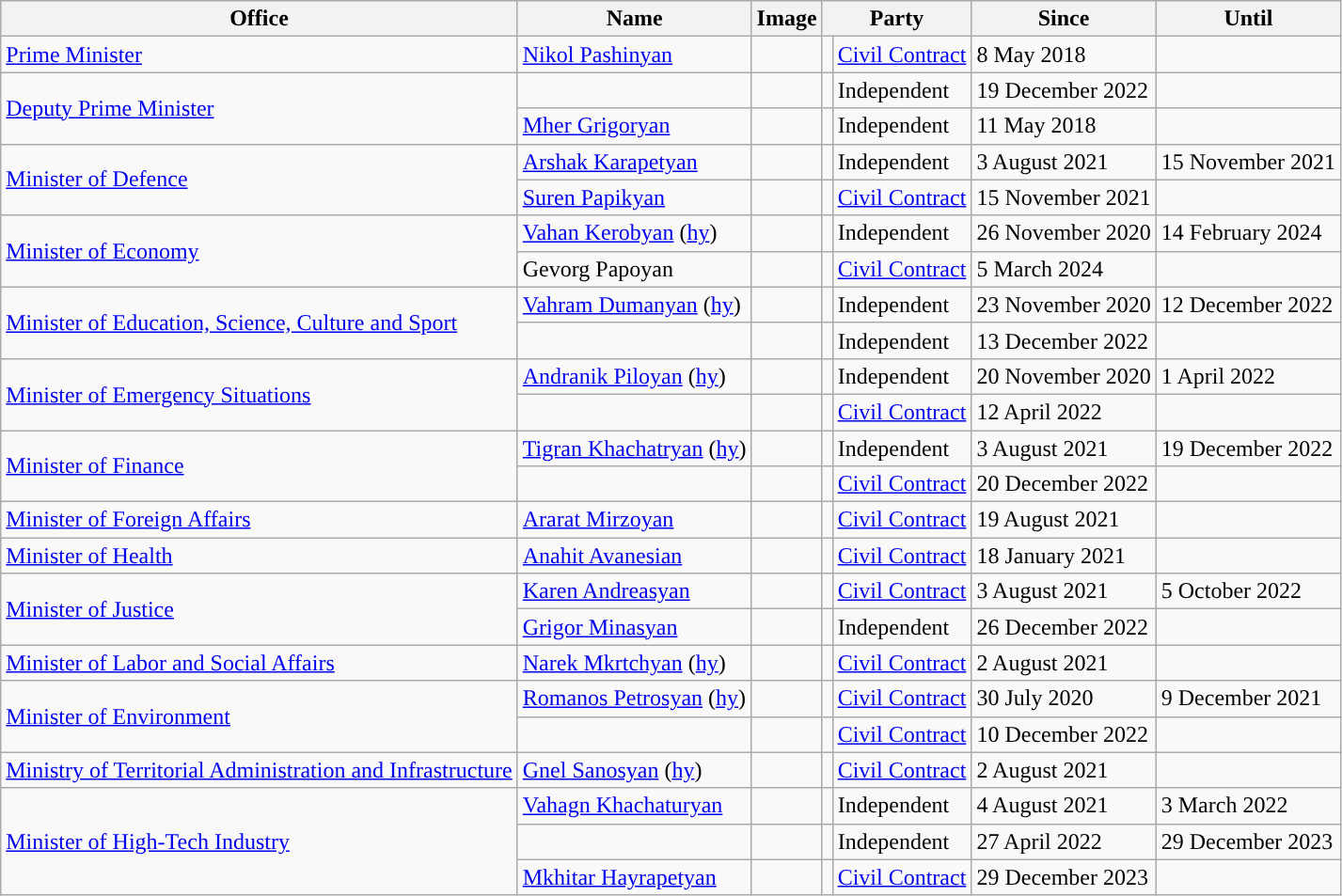<table class="wikitable">
<tr>
<th>Office</th>
<th>Name</th>
<th>Image</th>
<th colspan="2">Party</th>
<th>Since</th>
<th>Until</th>
</tr>
<tr>
<td><a href='#'>Prime Minister</a></td>
<td><a href='#'>Nikol Pashinyan</a></td>
<td></td>
<td style="background:"></td>
<td><a href='#'>Civil Contract</a></td>
<td>8 May 2018</td>
<td></td>
</tr>
<tr>
<td rowspan="2"><a href='#'>Deputy Prime Minister</a></td>
<td></td>
<td></td>
<td style="background:"></td>
<td>Independent</td>
<td>19 December 2022</td>
<td></td>
</tr>
<tr>
<td><a href='#'>Mher Grigoryan</a></td>
<td></td>
<td style="background:"></td>
<td>Independent</td>
<td>11 May 2018</td>
<td></td>
</tr>
<tr>
<td rowspan="2"><a href='#'>Minister of Defence</a></td>
<td><a href='#'>Arshak Karapetyan</a></td>
<td></td>
<td style="background:"></td>
<td>Independent</td>
<td>3 August 2021</td>
<td>15 November 2021</td>
</tr>
<tr>
<td><a href='#'>Suren Papikyan</a></td>
<td></td>
<td style="background:"></td>
<td><a href='#'>Civil Contract</a></td>
<td>15 November 2021</td>
<td></td>
</tr>
<tr>
<td rowspan="2"><a href='#'>Minister of Economy</a></td>
<td><a href='#'>Vahan Kerobyan</a> (<a href='#'>hy</a>)</td>
<td></td>
<td style="background:"></td>
<td>Independent</td>
<td>26 November 2020</td>
<td>14 February 2024</td>
</tr>
<tr>
<td>Gevorg Papoyan</td>
<td></td>
<td style="background:"></td>
<td><a href='#'>Civil Contract</a></td>
<td>5 March 2024</td>
<td></td>
</tr>
<tr>
<td rowspan="2"><a href='#'>Minister of Education, Science, Culture and Sport</a></td>
<td><a href='#'>Vahram Dumanyan</a> (<a href='#'>hy</a>)</td>
<td></td>
<td style="background:"></td>
<td>Independent</td>
<td>23 November 2020</td>
<td>12 December 2022</td>
</tr>
<tr>
<td></td>
<td></td>
<td></td>
<td>Independent</td>
<td>13 December 2022</td>
<td></td>
</tr>
<tr>
<td rowspan="2"><a href='#'>Minister of Emergency Situations</a></td>
<td><a href='#'>Andranik Piloyan</a> (<a href='#'>hy</a>)</td>
<td></td>
<td style="background:"></td>
<td>Independent</td>
<td>20 November 2020</td>
<td>1 April 2022</td>
</tr>
<tr>
<td></td>
<td></td>
<td></td>
<td><a href='#'>Civil Contract</a></td>
<td>12 April 2022</td>
<td></td>
</tr>
<tr>
<td rowspan="2"><a href='#'>Minister of Finance</a></td>
<td><a href='#'>Tigran Khachatryan</a> (<a href='#'>hy</a>)</td>
<td></td>
<td style="background:"></td>
<td>Independent</td>
<td>3 August 2021</td>
<td>19 December 2022</td>
</tr>
<tr>
<td></td>
<td></td>
<td></td>
<td><a href='#'>Civil Contract</a></td>
<td>20 December 2022</td>
<td></td>
</tr>
<tr>
<td><a href='#'>Minister of Foreign Affairs</a></td>
<td><a href='#'>Ararat Mirzoyan</a></td>
<td></td>
<td style="background:"></td>
<td><a href='#'>Civil Contract</a></td>
<td>19 August 2021</td>
<td></td>
</tr>
<tr>
<td><a href='#'>Minister of Health</a></td>
<td><a href='#'>Anahit Avanesian</a></td>
<td></td>
<td style="background:"></td>
<td><a href='#'>Civil Contract</a></td>
<td>18 January 2021</td>
<td></td>
</tr>
<tr>
<td rowspan="2"><a href='#'>Minister of Justice</a></td>
<td><a href='#'>Karen Andreasyan</a></td>
<td></td>
<td style="background:"></td>
<td><a href='#'>Civil Contract</a></td>
<td>3 August 2021</td>
<td>5 October 2022</td>
</tr>
<tr>
<td><a href='#'>Grigor Minasyan</a></td>
<td></td>
<td></td>
<td>Independent</td>
<td>26 December 2022</td>
<td></td>
</tr>
<tr>
<td><a href='#'>Minister of Labor and Social Affairs</a></td>
<td><a href='#'>Narek Mkrtchyan</a> (<a href='#'>hy</a>)</td>
<td></td>
<td style="background:"></td>
<td><a href='#'>Civil Contract</a></td>
<td>2 August 2021</td>
<td></td>
</tr>
<tr>
<td rowspan="2"><a href='#'>Minister of Environment</a></td>
<td><a href='#'>Romanos Petrosyan</a> (<a href='#'>hy</a>)</td>
<td></td>
<td style="background:"></td>
<td><a href='#'>Civil Contract</a></td>
<td>30 July 2020</td>
<td>9 December 2021</td>
</tr>
<tr>
<td></td>
<td></td>
<td style="background:"></td>
<td><a href='#'>Civil Contract</a></td>
<td>10 December 2022</td>
<td></td>
</tr>
<tr>
<td><a href='#'>Ministry of Territorial Administration and Infrastructure</a></td>
<td><a href='#'>Gnel Sanosyan</a> (<a href='#'>hy</a>)</td>
<td></td>
<td style="background:"></td>
<td><a href='#'>Civil Contract</a></td>
<td>2 August 2021</td>
<td></td>
</tr>
<tr>
<td rowspan="3"><a href='#'>Minister of High-Tech Industry</a></td>
<td><a href='#'>Vahagn Khachaturyan</a></td>
<td></td>
<td style="background:"></td>
<td>Independent</td>
<td>4 August 2021</td>
<td>3 March 2022</td>
</tr>
<tr>
<td></td>
<td></td>
<td style="background:"></td>
<td>Independent</td>
<td>27 April 2022</td>
<td>29 December 2023</td>
</tr>
<tr>
<td><a href='#'>Mkhitar Hayrapetyan</a></td>
<td></td>
<td style="background:"></td>
<td><a href='#'>Civil Contract</a></td>
<td>29 December 2023</td>
<td></td>
</tr>
</table>
